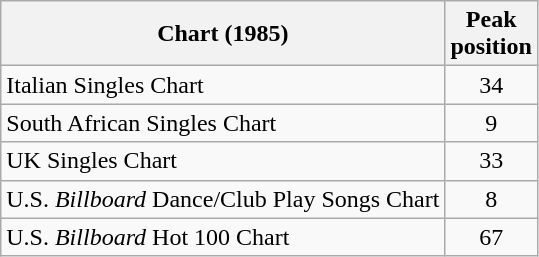<table class="wikitable sortable">
<tr>
<th>Chart (1985)</th>
<th>Peak<br>position</th>
</tr>
<tr>
<td align="left">Italian Singles Chart</td>
<td style="text-align:center;">34</td>
</tr>
<tr>
<td align="left">South African Singles Chart</td>
<td style="text-align:center;">9</td>
</tr>
<tr>
<td align="left">UK Singles Chart</td>
<td style="text-align:center;">33</td>
</tr>
<tr>
<td align="left">U.S. <em>Billboard</em> Dance/Club Play Songs Chart</td>
<td style="text-align:center;">8</td>
</tr>
<tr>
<td align="left">U.S. <em>Billboard</em> Hot 100 Chart</td>
<td style="text-align:center;">67</td>
</tr>
</table>
